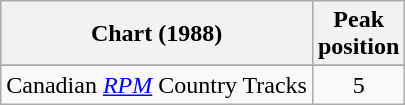<table class="wikitable">
<tr>
<th align="left">Chart (1988)</th>
<th align="center">Peak<br>position</th>
</tr>
<tr>
</tr>
<tr>
<td align="left">Canadian <em><a href='#'>RPM</a></em> Country Tracks</td>
<td align="center">5</td>
</tr>
</table>
